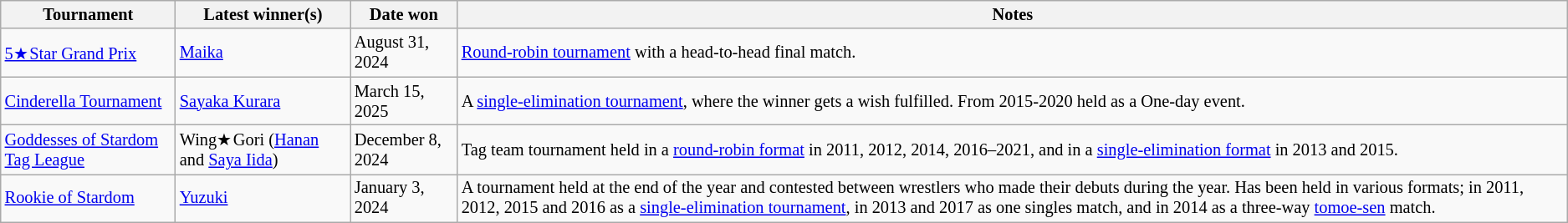<table class="wikitable" style="font-size:85%;">
<tr>
<th>Tournament</th>
<th>Latest winner(s)</th>
<th>Date won</th>
<th>Notes</th>
</tr>
<tr>
<td><a href='#'>5★Star Grand Prix</a></td>
<td><a href='#'>Maika</a></td>
<td>August 31, 2024</td>
<td><a href='#'>Round-robin tournament</a> with a head-to-head final match.</td>
</tr>
<tr>
<td><a href='#'>Cinderella Tournament</a></td>
<td><a href='#'>Sayaka Kurara</a></td>
<td>March 15, 2025</td>
<td>A <a href='#'>single-elimination tournament</a>, where the winner gets a wish fulfilled. From 2015-2020 held as a One-day event.</td>
</tr>
<tr>
<td><a href='#'>Goddesses of Stardom Tag League</a></td>
<td>Wing★Gori (<a href='#'>Hanan</a> and <a href='#'>Saya Iida</a>)</td>
<td>December 8, 2024</td>
<td>Tag team tournament held in a <a href='#'>round-robin format</a> in 2011, 2012, 2014, 2016–2021, and in a <a href='#'>single-elimination format</a> in 2013 and 2015.</td>
</tr>
<tr>
<td><a href='#'>Rookie of Stardom</a></td>
<td><a href='#'>Yuzuki</a></td>
<td>January 3, 2024</td>
<td>A tournament held at the end of the year and contested between wrestlers who made their debuts during the year. Has been held in various formats; in 2011, 2012, 2015 and 2016 as a <a href='#'>single-elimination tournament</a>, in 2013 and 2017 as one singles match, and in 2014 as a three-way <a href='#'>tomoe-sen</a> match.</td>
</tr>
</table>
